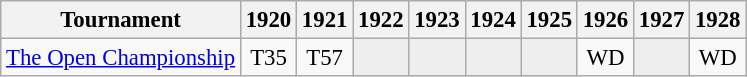<table class="wikitable" style="font-size:95%;text-align:center;">
<tr>
<th>Tournament</th>
<th>1920</th>
<th>1921</th>
<th>1922</th>
<th>1923</th>
<th>1924</th>
<th>1925</th>
<th>1926</th>
<th>1927</th>
<th>1928</th>
</tr>
<tr>
<td align=left><a href='#'>The Open Championship</a></td>
<td>T35</td>
<td>T57</td>
<td style="background:#eeeeee;"></td>
<td style="background:#eeeeee;"></td>
<td style="background:#eeeeee;"></td>
<td style="background:#eeeeee;"></td>
<td>WD</td>
<td style="background:#eeeeee;"></td>
<td>WD</td>
</tr>
</table>
